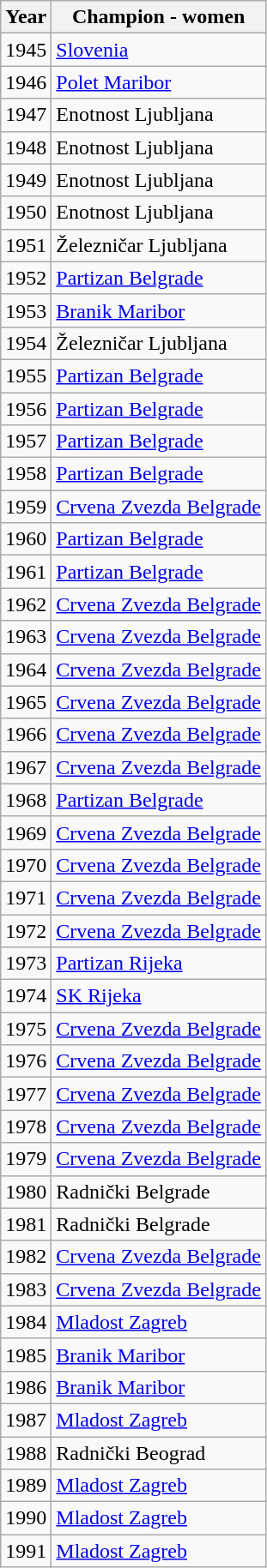<table class="wikitable">
<tr>
<th>Year</th>
<th>Champion - women</th>
</tr>
<tr>
<td>1945</td>
<td><a href='#'>Slovenia</a></td>
</tr>
<tr>
<td>1946</td>
<td><a href='#'>Polet Maribor</a></td>
</tr>
<tr>
<td>1947</td>
<td>Enotnost Ljubljana</td>
</tr>
<tr>
<td>1948</td>
<td>Enotnost Ljubljana</td>
</tr>
<tr>
<td>1949</td>
<td>Enotnost Ljubljana</td>
</tr>
<tr>
<td>1950</td>
<td>Enotnost Ljubljana</td>
</tr>
<tr>
<td>1951</td>
<td>Železničar Ljubljana</td>
</tr>
<tr>
<td>1952</td>
<td><a href='#'>Partizan Belgrade</a></td>
</tr>
<tr>
<td>1953</td>
<td><a href='#'>Branik Maribor</a></td>
</tr>
<tr>
<td>1954</td>
<td>Železničar Ljubljana</td>
</tr>
<tr>
<td>1955</td>
<td><a href='#'>Partizan Belgrade</a></td>
</tr>
<tr>
<td>1956</td>
<td><a href='#'>Partizan Belgrade</a></td>
</tr>
<tr>
<td>1957</td>
<td><a href='#'>Partizan Belgrade</a></td>
</tr>
<tr>
<td>1958</td>
<td><a href='#'>Partizan Belgrade</a></td>
</tr>
<tr>
<td>1959</td>
<td><a href='#'>Crvena Zvezda Belgrade</a></td>
</tr>
<tr>
<td>1960</td>
<td><a href='#'>Partizan Belgrade</a></td>
</tr>
<tr>
<td>1961</td>
<td><a href='#'>Partizan Belgrade</a></td>
</tr>
<tr>
<td>1962</td>
<td><a href='#'>Crvena Zvezda Belgrade</a></td>
</tr>
<tr>
<td>1963</td>
<td><a href='#'>Crvena Zvezda Belgrade</a></td>
</tr>
<tr>
<td>1964</td>
<td><a href='#'>Crvena Zvezda Belgrade</a></td>
</tr>
<tr>
<td>1965</td>
<td><a href='#'>Crvena Zvezda Belgrade</a></td>
</tr>
<tr>
<td>1966</td>
<td><a href='#'>Crvena Zvezda Belgrade</a></td>
</tr>
<tr>
<td>1967</td>
<td><a href='#'>Crvena Zvezda Belgrade</a></td>
</tr>
<tr>
<td>1968</td>
<td><a href='#'>Partizan Belgrade</a></td>
</tr>
<tr>
<td>1969</td>
<td><a href='#'>Crvena Zvezda Belgrade</a></td>
</tr>
<tr>
<td>1970</td>
<td><a href='#'>Crvena Zvezda Belgrade</a></td>
</tr>
<tr>
<td>1971</td>
<td><a href='#'>Crvena Zvezda Belgrade</a></td>
</tr>
<tr>
<td>1972</td>
<td><a href='#'>Crvena Zvezda Belgrade</a></td>
</tr>
<tr>
<td>1973</td>
<td><a href='#'>Partizan Rijeka</a></td>
</tr>
<tr>
<td>1974</td>
<td><a href='#'>SK Rijeka</a></td>
</tr>
<tr>
<td>1975</td>
<td><a href='#'>Crvena Zvezda Belgrade</a></td>
</tr>
<tr>
<td>1976</td>
<td><a href='#'>Crvena Zvezda Belgrade</a></td>
</tr>
<tr>
<td>1977</td>
<td><a href='#'>Crvena Zvezda Belgrade</a></td>
</tr>
<tr>
<td>1978</td>
<td><a href='#'>Crvena Zvezda Belgrade</a></td>
</tr>
<tr>
<td>1979</td>
<td><a href='#'>Crvena Zvezda Belgrade</a></td>
</tr>
<tr>
<td>1980</td>
<td>Radnički Belgrade</td>
</tr>
<tr>
<td>1981</td>
<td>Radnički Belgrade</td>
</tr>
<tr>
<td>1982</td>
<td><a href='#'>Crvena Zvezda Belgrade</a></td>
</tr>
<tr>
<td>1983</td>
<td><a href='#'>Crvena Zvezda Belgrade</a></td>
</tr>
<tr>
<td>1984</td>
<td><a href='#'>Mladost Zagreb</a></td>
</tr>
<tr>
<td>1985</td>
<td><a href='#'>Branik Maribor</a></td>
</tr>
<tr>
<td>1986</td>
<td><a href='#'>Branik Maribor</a></td>
</tr>
<tr>
<td>1987</td>
<td><a href='#'>Mladost Zagreb</a></td>
</tr>
<tr>
<td>1988</td>
<td>Radnički Beograd</td>
</tr>
<tr>
<td>1989</td>
<td><a href='#'>Mladost Zagreb</a></td>
</tr>
<tr>
<td>1990</td>
<td><a href='#'>Mladost Zagreb</a></td>
</tr>
<tr>
<td>1991</td>
<td><a href='#'>Mladost Zagreb</a></td>
</tr>
</table>
